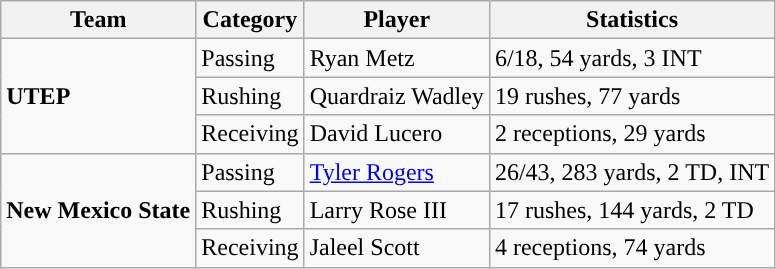<table class="wikitable" style="float: left;">
<tr>
<th>Team</th>
<th>Category</th>
<th>Player</th>
<th>Statistics</th>
</tr>
<tr>
<td rowspan=3><strong>UTEP</strong></td>
<td>Passing</td>
<td>Ryan Metz</td>
<td>6/18, 54 yards, 3 INT</td>
</tr>
<tr>
<td>Rushing</td>
<td>Quardraiz Wadley</td>
<td>19 rushes, 77 yards</td>
</tr>
<tr>
<td>Receiving</td>
<td>David Lucero</td>
<td>2 receptions, 29 yards</td>
</tr>
<tr>
<td rowspan=3><strong>New Mexico State</strong></td>
<td>Passing</td>
<td><a href='#'>Tyler Rogers</a></td>
<td>26/43, 283 yards, 2 TD, INT</td>
</tr>
<tr>
<td>Rushing</td>
<td>Larry Rose III</td>
<td>17 rushes, 144 yards, 2 TD</td>
</tr>
<tr>
<td>Receiving</td>
<td>Jaleel Scott</td>
<td>4 receptions, 74 yards</td>
</tr>
</table>
